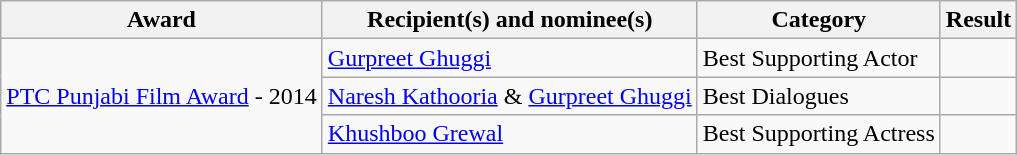<table class="wikitable">
<tr>
<th>Award</th>
<th>Recipient(s) and nominee(s)</th>
<th>Category</th>
<th>Result</th>
</tr>
<tr>
<td rowspan="3"><a href='#'>PTC Punjabi Film Award</a> - 2014</td>
<td><a href='#'>Gurpreet Ghuggi</a></td>
<td>Best Supporting Actor</td>
<td></td>
</tr>
<tr>
<td><a href='#'>Naresh Kathooria</a> & <a href='#'>Gurpreet Ghuggi</a></td>
<td>Best Dialogues</td>
<td></td>
</tr>
<tr>
<td><a href='#'>Khushboo Grewal</a></td>
<td>Best Supporting Actress</td>
<td></td>
</tr>
</table>
